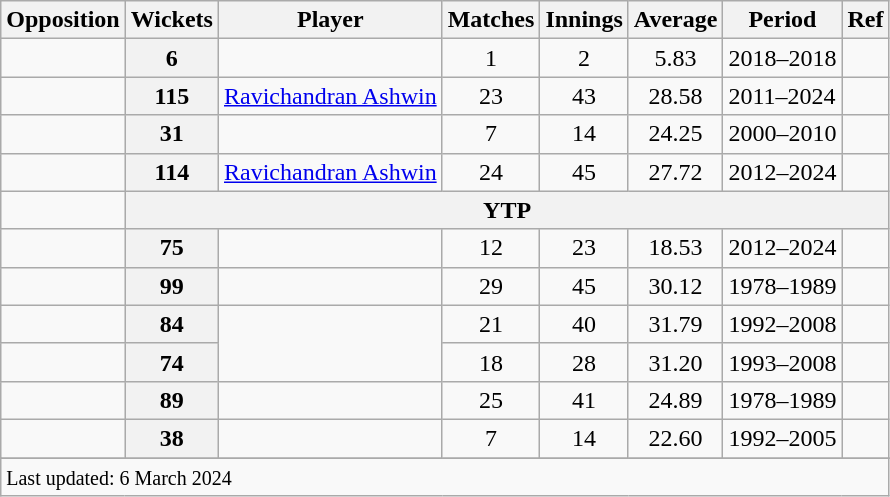<table class="wikitable sortable">
<tr>
<th scope=col>Opposition</th>
<th scope=col>Wickets</th>
<th scope=col>Player</th>
<th scope=col>Matches</th>
<th scope=col>Innings</th>
<th scope=col>Average</th>
<th scope=col>Period</th>
<th scope=col>Ref</th>
</tr>
<tr>
<td style=text-align:left;></td>
<th>6</th>
<td></td>
<td align=center>1</td>
<td align=center>2</td>
<td align=center>5.83</td>
<td>2018–2018</td>
<td></td>
</tr>
<tr>
<td style=text-align:left;></td>
<th>115</th>
<td><a href='#'>Ravichandran Ashwin</a></td>
<td align=center>23</td>
<td align=center>43</td>
<td align=center>28.58</td>
<td>2011–2024</td>
<td></td>
</tr>
<tr>
<td style=text-align:left;></td>
<th>31</th>
<td></td>
<td align=center>7</td>
<td align=center>14</td>
<td align=center>24.25</td>
<td>2000–2010</td>
<td></td>
</tr>
<tr>
<td style=text-align:left;></td>
<th>114</th>
<td><a href='#'>Ravichandran Ashwin</a></td>
<td align=center>24</td>
<td align=center>45</td>
<td align=center>27.72</td>
<td>2012–2024</td>
<td></td>
</tr>
<tr>
<td style=text-align:left;></td>
<th scope=row style=text-align:center; colspan=7>YTP</th>
</tr>
<tr>
<td style=text-align:left;></td>
<th>75</th>
<td></td>
<td align=center>12</td>
<td align=center>23</td>
<td align=center>18.53</td>
<td>2012–2024</td>
<td></td>
</tr>
<tr>
<td style=text-align:left;></td>
<th>99</th>
<td></td>
<td align=center>29</td>
<td align=center>45</td>
<td align=center>30.12</td>
<td>1978–1989</td>
<td></td>
</tr>
<tr>
<td style=text-align:left;></td>
<th>84</th>
<td rowspan=2></td>
<td align=center>21</td>
<td align=center>40</td>
<td align=center>31.79</td>
<td>1992–2008</td>
<td></td>
</tr>
<tr>
<td style=text-align:left;></td>
<th>74</th>
<td align=center>18</td>
<td align=center>28</td>
<td align=center>31.20</td>
<td>1993–2008</td>
<td></td>
</tr>
<tr>
<td style=text-align:left;></td>
<th>89</th>
<td></td>
<td align=center>25</td>
<td align=center>41</td>
<td align=center>24.89</td>
<td>1978–1989</td>
<td></td>
</tr>
<tr>
<td style=text-align:left;></td>
<th>38</th>
<td></td>
<td align=center>7</td>
<td align=center>14</td>
<td align=center>22.60</td>
<td>1992–2005</td>
<td></td>
</tr>
<tr>
</tr>
<tr class=sortbottom>
<td colspan=8><small>Last updated: 6 March 2024</small></td>
</tr>
</table>
